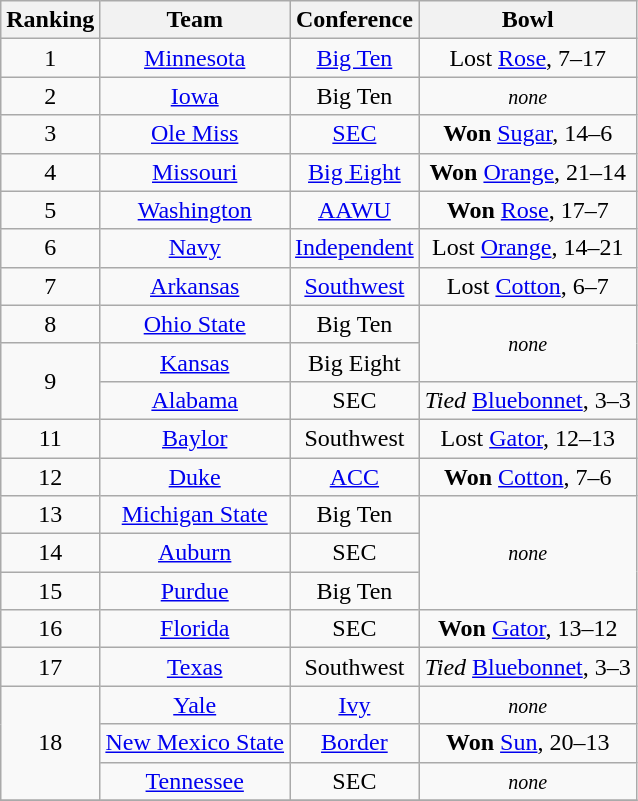<table class=wikitable style="text-align:center">
<tr>
<th>Ranking</th>
<th>Team</th>
<th>Conference</th>
<th>Bowl</th>
</tr>
<tr>
<td>1</td>
<td><a href='#'>Minnesota</a></td>
<td><a href='#'>Big Ten</a></td>
<td>Lost <a href='#'>Rose</a>, 7–17</td>
</tr>
<tr>
<td>2</td>
<td><a href='#'>Iowa</a></td>
<td>Big Ten</td>
<td><small><em>none</em></small></td>
</tr>
<tr>
<td>3</td>
<td><a href='#'>Ole Miss</a></td>
<td><a href='#'>SEC</a></td>
<td><strong>Won</strong> <a href='#'>Sugar</a>, 14–6</td>
</tr>
<tr>
<td>4</td>
<td><a href='#'>Missouri</a></td>
<td><a href='#'>Big Eight</a></td>
<td><strong>Won</strong> <a href='#'>Orange</a>, 21–14</td>
</tr>
<tr>
<td>5</td>
<td><a href='#'>Washington</a></td>
<td><a href='#'>AAWU</a></td>
<td><strong>Won</strong> <a href='#'>Rose</a>, 17–7</td>
</tr>
<tr>
<td>6</td>
<td><a href='#'>Navy</a></td>
<td><a href='#'>Independent</a></td>
<td>Lost <a href='#'>Orange</a>, 14–21</td>
</tr>
<tr>
<td>7</td>
<td><a href='#'>Arkansas</a></td>
<td><a href='#'>Southwest</a></td>
<td>Lost <a href='#'>Cotton</a>, 6–7</td>
</tr>
<tr>
<td>8</td>
<td><a href='#'>Ohio State</a></td>
<td>Big Ten</td>
<td rowspan=2><small><em>none</em></small></td>
</tr>
<tr>
<td rowspan=2>9</td>
<td><a href='#'>Kansas</a></td>
<td>Big Eight</td>
</tr>
<tr>
<td><a href='#'>Alabama</a></td>
<td>SEC</td>
<td><em>Tied</em> <a href='#'>Bluebonnet</a>, 3–3</td>
</tr>
<tr>
<td>11</td>
<td><a href='#'>Baylor</a></td>
<td>Southwest</td>
<td>Lost <a href='#'>Gator</a>, 12–13</td>
</tr>
<tr>
<td>12</td>
<td><a href='#'>Duke</a></td>
<td><a href='#'>ACC</a></td>
<td><strong>Won</strong> <a href='#'>Cotton</a>, 7–6</td>
</tr>
<tr>
<td>13</td>
<td><a href='#'>Michigan State</a></td>
<td>Big Ten</td>
<td rowspan=3><small><em>none</em></small></td>
</tr>
<tr>
<td>14</td>
<td><a href='#'>Auburn</a></td>
<td>SEC</td>
</tr>
<tr>
<td>15</td>
<td><a href='#'>Purdue</a></td>
<td>Big Ten</td>
</tr>
<tr>
<td>16</td>
<td><a href='#'>Florida</a></td>
<td>SEC</td>
<td><strong>Won</strong> <a href='#'>Gator</a>, 13–12</td>
</tr>
<tr>
<td>17</td>
<td><a href='#'>Texas</a></td>
<td>Southwest</td>
<td><em>Tied</em> <a href='#'>Bluebonnet</a>, 3–3</td>
</tr>
<tr>
<td rowspan=3>18</td>
<td><a href='#'>Yale</a></td>
<td><a href='#'>Ivy</a></td>
<td><small><em>none</em></small></td>
</tr>
<tr>
<td><a href='#'>New Mexico State</a></td>
<td><a href='#'>Border</a></td>
<td><strong>Won</strong> <a href='#'>Sun</a>, 20–13</td>
</tr>
<tr>
<td><a href='#'>Tennessee</a></td>
<td>SEC</td>
<td><small><em>none</em></small></td>
</tr>
<tr>
</tr>
</table>
